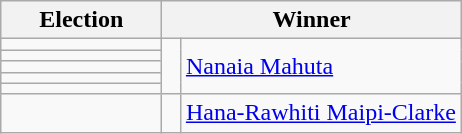<table class=wikitable>
<tr>
<th width=100>Election</th>
<th width=175 colspan=2>Winner</th>
</tr>
<tr>
<td></td>
<td width=5 rowspan=5 bgcolor=></td>
<td rowspan=5><a href='#'>Nanaia Mahuta</a></td>
</tr>
<tr>
<td></td>
</tr>
<tr>
<td></td>
</tr>
<tr>
<td></td>
</tr>
<tr>
<td></td>
</tr>
<tr>
<td></td>
<td></td>
<td><a href='#'>Hana-Rawhiti Maipi-Clarke</a></td>
</tr>
</table>
